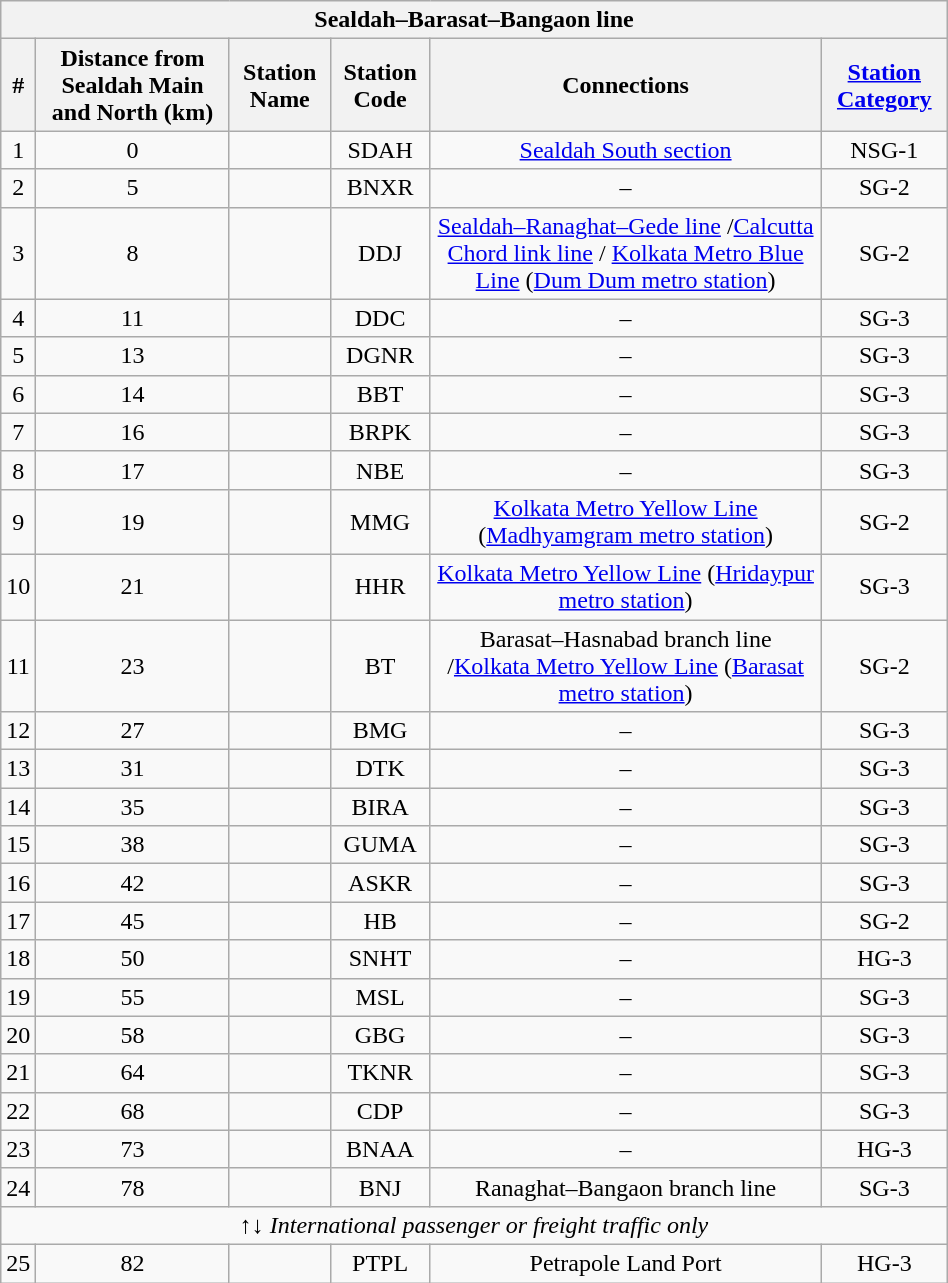<table class="wikitable" style="text-align:center; width:50%;">
<tr>
<th colspan="6"><strong>Sealdah–Barasat–Bangaon line</strong></th>
</tr>
<tr>
<th style="max-width:1%;">#</th>
<th style="max-width:1%;">Distance from Sealdah Main and North (km)</th>
<th style="max-width:5%;">Station Name</th>
<th style="max-width:1%;">Station Code</th>
<th style="max-width:1%;">Connections</th>
<th><a href='#'>Station Category</a></th>
</tr>
<tr>
<td>1</td>
<td>0</td>
<td><strong></strong></td>
<td>SDAH</td>
<td><a href='#'>Sealdah South section</a></td>
<td>NSG-1</td>
</tr>
<tr>
<td>2</td>
<td>5</td>
<td><strong></strong></td>
<td>BNXR</td>
<td>–</td>
<td>SG-2</td>
</tr>
<tr>
<td>3</td>
<td>8</td>
<td><strong></strong></td>
<td>DDJ</td>
<td><a href='#'>Sealdah–Ranaghat–Gede line</a> /<a href='#'>Calcutta Chord link line</a> / <a href='#'>Kolkata Metro Blue Line</a> (<a href='#'>Dum Dum metro station</a>)</td>
<td>SG-2</td>
</tr>
<tr>
<td>4</td>
<td>11</td>
<td></td>
<td>DDC</td>
<td>–</td>
<td>SG-3</td>
</tr>
<tr>
<td>5</td>
<td>13</td>
<td></td>
<td>DGNR</td>
<td>–</td>
<td>SG-3</td>
</tr>
<tr>
<td>6</td>
<td>14</td>
<td></td>
<td>BBT</td>
<td>–</td>
<td>SG-3</td>
</tr>
<tr>
<td>7</td>
<td>16</td>
<td></td>
<td>BRPK</td>
<td>–</td>
<td>SG-3</td>
</tr>
<tr>
<td>8</td>
<td>17</td>
<td></td>
<td>NBE</td>
<td>–</td>
<td>SG-3</td>
</tr>
<tr>
<td>9</td>
<td>19</td>
<td><strong></strong></td>
<td>MMG</td>
<td><a href='#'>Kolkata Metro Yellow Line</a> (<a href='#'>Madhyamgram metro station</a>)</td>
<td>SG-2</td>
</tr>
<tr>
<td>10</td>
<td>21</td>
<td></td>
<td>HHR</td>
<td><a href='#'>Kolkata Metro Yellow Line</a> (<a href='#'>Hridaypur metro station</a>)</td>
<td>SG-3</td>
</tr>
<tr>
<td>11</td>
<td>23</td>
<td><strong></strong></td>
<td>BT</td>
<td>Barasat–Hasnabad branch line /<a href='#'>Kolkata Metro Yellow Line</a> (<a href='#'>Barasat metro station</a>)</td>
<td>SG-2</td>
</tr>
<tr>
<td>12</td>
<td>27</td>
<td></td>
<td>BMG</td>
<td>–</td>
<td>SG-3</td>
</tr>
<tr>
<td>13</td>
<td>31</td>
<td></td>
<td>DTK</td>
<td>–</td>
<td>SG-3</td>
</tr>
<tr>
<td>14</td>
<td>35</td>
<td></td>
<td>BIRA</td>
<td>–</td>
<td>SG-3</td>
</tr>
<tr>
<td>15</td>
<td>38</td>
<td></td>
<td>GUMA</td>
<td>–</td>
<td>SG-3</td>
</tr>
<tr>
<td>16</td>
<td>42</td>
<td></td>
<td>ASKR</td>
<td>–</td>
<td>SG-3</td>
</tr>
<tr>
<td>17</td>
<td>45</td>
<td><strong></strong></td>
<td>HB</td>
<td>–</td>
<td>SG-2</td>
</tr>
<tr>
<td>18</td>
<td>50</td>
<td></td>
<td>SNHT</td>
<td>–</td>
<td>HG-3</td>
</tr>
<tr>
<td>19</td>
<td>55</td>
<td></td>
<td>MSL</td>
<td>–</td>
<td>SG-3</td>
</tr>
<tr>
<td>20</td>
<td>58</td>
<td><strong></strong></td>
<td>GBG</td>
<td>–</td>
<td>SG-3</td>
</tr>
<tr>
<td>21</td>
<td>64</td>
<td><strong></strong></td>
<td>TKNR</td>
<td>–</td>
<td>SG-3</td>
</tr>
<tr>
<td>22</td>
<td>68</td>
<td></td>
<td>CDP</td>
<td>–</td>
<td>SG-3</td>
</tr>
<tr>
<td>23</td>
<td>73</td>
<td></td>
<td>BNAA</td>
<td>–</td>
<td>HG-3</td>
</tr>
<tr>
<td>24</td>
<td>78</td>
<td><strong></strong></td>
<td>BNJ</td>
<td>Ranaghat–Bangaon branch line</td>
<td>SG-3</td>
</tr>
<tr>
<td colspan="6"><em>↑↓ International passenger or freight traffic only</em></td>
</tr>
<tr>
<td>25</td>
<td>82</td>
<td></td>
<td>PTPL</td>
<td>Petrapole Land Port</td>
<td>HG-3</td>
</tr>
</table>
